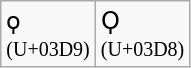<table class="wikitable">
<tr>
<td>ϙ<br><small>(U+03D9)</small></td>
<td>Ϙ<br><small>(U+03D8)</small></td>
</tr>
</table>
